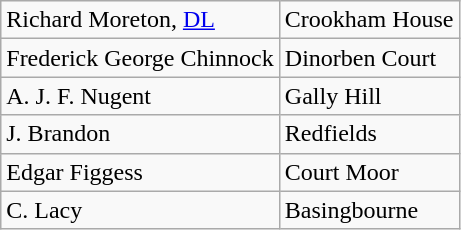<table class=wikitable>
<tr>
<td>Richard Moreton, <a href='#'>DL</a></td>
<td>Crookham House</td>
</tr>
<tr>
<td>Frederick George Chinnock</td>
<td>Dinorben Court</td>
</tr>
<tr>
<td>A. J. F. Nugent</td>
<td>Gally Hill</td>
</tr>
<tr>
<td>J. Brandon</td>
<td>Redfields</td>
</tr>
<tr>
<td>Edgar Figgess</td>
<td>Court Moor</td>
</tr>
<tr>
<td>C. Lacy</td>
<td>Basingbourne</td>
</tr>
</table>
